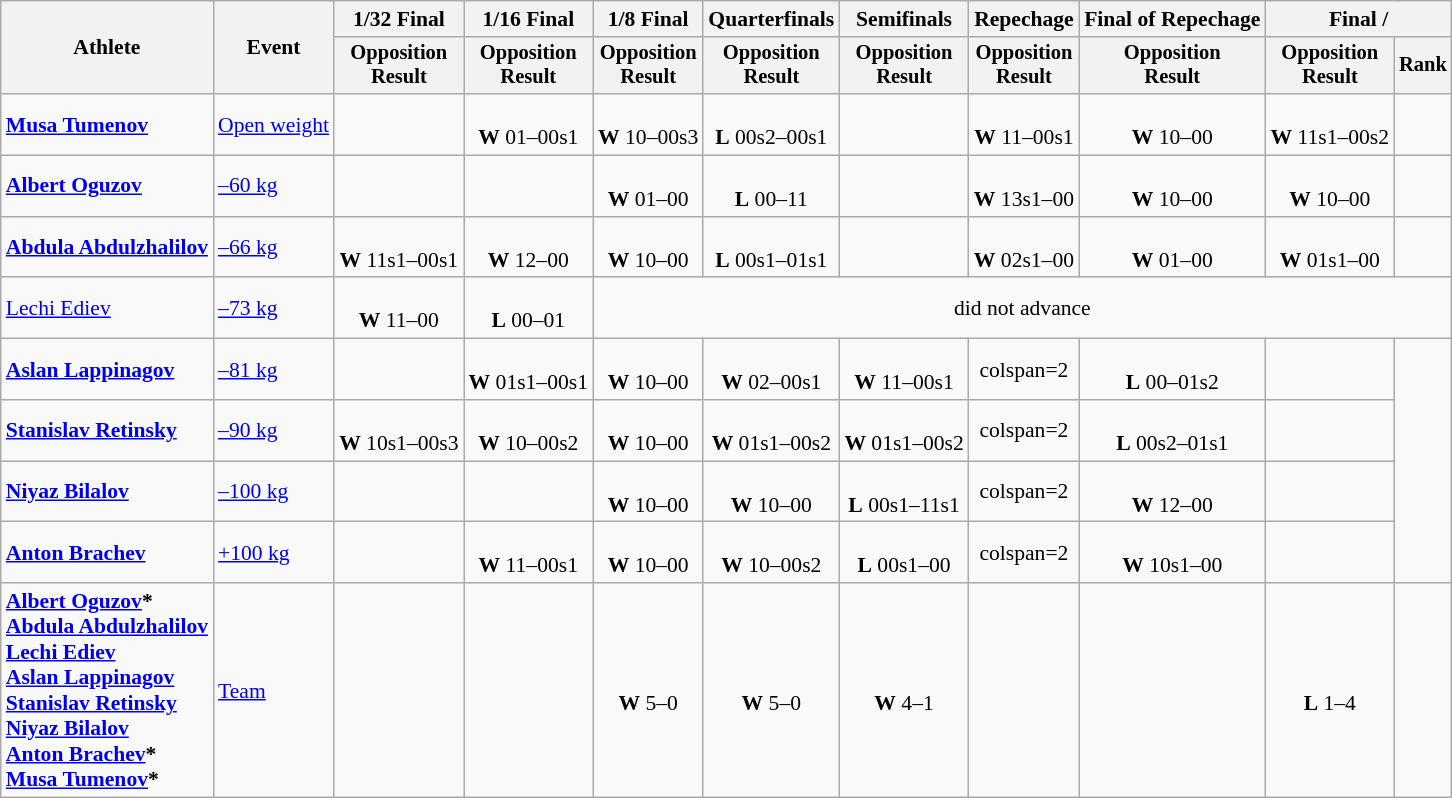<table class="wikitable" style="text-align:center; font-size:90%">
<tr>
<th rowspan=2>Athlete</th>
<th rowspan=2>Event</th>
<th>1/32 Final</th>
<th>1/16 Final</th>
<th>1/8 Final</th>
<th>Quarterfinals</th>
<th>Semifinals</th>
<th>Repechage</th>
<th>Final of Repechage</th>
<th colspan=2>Final / </th>
</tr>
<tr style="font-size:95%">
<th>Opposition<br>Result</th>
<th>Opposition<br>Result</th>
<th>Opposition<br>Result</th>
<th>Opposition<br>Result</th>
<th>Opposition<br>Result</th>
<th>Opposition<br>Result</th>
<th>Opposition<br>Result</th>
<th>Opposition<br>Result</th>
<th>Rank</th>
</tr>
<tr>
<td align=left><strong><a href='#'>Musa Tumenov</a></strong></td>
<td align=left><a href='#'>Open weight</a></td>
<td></td>
<td><br><strong>W</strong> 01–00s1</td>
<td><br><strong>W</strong> 10–00s3</td>
<td><br><strong>L</strong> 00s2–00s1</td>
<td></td>
<td><br><strong>W</strong> 11–00s1</td>
<td><br><strong>W</strong> 10–00</td>
<td><br><strong>W</strong> 11s1–00s2</td>
<td></td>
</tr>
<tr>
<td align=left><strong><a href='#'>Albert Oguzov</a></strong></td>
<td align=left><a href='#'>–60 kg</a></td>
<td></td>
<td></td>
<td><br><strong>W</strong> 01–00</td>
<td><br><strong>L</strong> 00–11</td>
<td></td>
<td><br><strong>W</strong> 13s1–00</td>
<td><br><strong>W</strong> 10–00</td>
<td><br><strong>W</strong> 10–00</td>
<td></td>
</tr>
<tr>
<td align=left><strong><a href='#'>Abdula Abdulzhalilov</a></strong></td>
<td align=left><a href='#'>–66 kg</a></td>
<td><br><strong>W</strong> 11s1–00s1</td>
<td><br><strong>W</strong> 12–00</td>
<td><br><strong>W</strong> 10–00</td>
<td><br><strong>L</strong> 00s1–01s1</td>
<td></td>
<td><br><strong>W</strong> 02s1–00</td>
<td><br><strong>W</strong> 01–00</td>
<td><br><strong>W</strong> 01s1–00</td>
<td></td>
</tr>
<tr>
<td align=left><a href='#'>Lechi Ediev</a></td>
<td align=left><a href='#'>–73 kg</a></td>
<td><br><strong>W</strong> 11–00</td>
<td><br><strong>L</strong> 00–01</td>
<td colspan=7>did not advance</td>
</tr>
<tr>
<td align=left><strong><a href='#'>Aslan Lappinagov</a></strong></td>
<td align=left><a href='#'>–81 kg</a></td>
<td></td>
<td><br><strong>W</strong> 01s1–00s1</td>
<td><br><strong>W</strong> 10–00</td>
<td><br><strong>W</strong> 02–00s1</td>
<td><br><strong>W</strong> 11–00s1</td>
<td>colspan=2 </td>
<td><br><strong>L</strong> 00–01s2</td>
<td></td>
</tr>
<tr>
<td align=left><strong><a href='#'>Stanislav Retinsky</a></strong></td>
<td align=left><a href='#'>–90 kg</a></td>
<td><br><strong>W</strong> 10s1–00s3</td>
<td><br><strong>W</strong> 10–00s2</td>
<td><br><strong>W</strong> 10–00</td>
<td><br><strong>W</strong> 01s1–00s2</td>
<td><br><strong>W</strong> 01s1–00s2</td>
<td>colspan=2 </td>
<td><br><strong>L</strong> 00s2–01s1</td>
<td></td>
</tr>
<tr>
<td align=left><strong><a href='#'>Niyaz Bilalov</a></strong></td>
<td align=left><a href='#'>–100 kg</a></td>
<td></td>
<td></td>
<td><br><strong>W</strong> 10–00</td>
<td><br><strong>W</strong> 10–00</td>
<td><br><strong>L</strong> 00s1–11s1</td>
<td>colspan=2 </td>
<td><br><strong>W</strong> 12–00</td>
<td></td>
</tr>
<tr>
<td align=left><strong><a href='#'>Anton Brachev</a></strong></td>
<td align=left><a href='#'>+100 kg</a></td>
<td></td>
<td><br><strong>W</strong> 11–00s1</td>
<td><br><strong>W</strong> 10–00</td>
<td><br><strong>W</strong> 10–00s2</td>
<td><br><strong>L</strong> 00s1–00</td>
<td>colspan=2 </td>
<td><br><strong>W</strong> 10s1–00</td>
<td></td>
</tr>
<tr>
<td align=left><strong><a href='#'>Albert Oguzov</a>*<br><a href='#'>Abdula Abdulzhalilov</a><br><a href='#'>Lechi Ediev</a><br><a href='#'>Aslan Lappinagov</a><br><a href='#'>Stanislav Retinsky</a><br><a href='#'>Niyaz Bilalov</a><br><a href='#'>Anton Brachev</a>*<br><a href='#'>Musa Tumenov</a>*</strong></td>
<td align=left><a href='#'>Team</a></td>
<td></td>
<td></td>
<td><br><strong>W</strong> 5–0</td>
<td><br><strong>W</strong> 5–0</td>
<td><br><strong>W</strong> 4–1</td>
<td></td>
<td></td>
<td><br><strong>L</strong> 1–4</td>
<td></td>
</tr>
</table>
